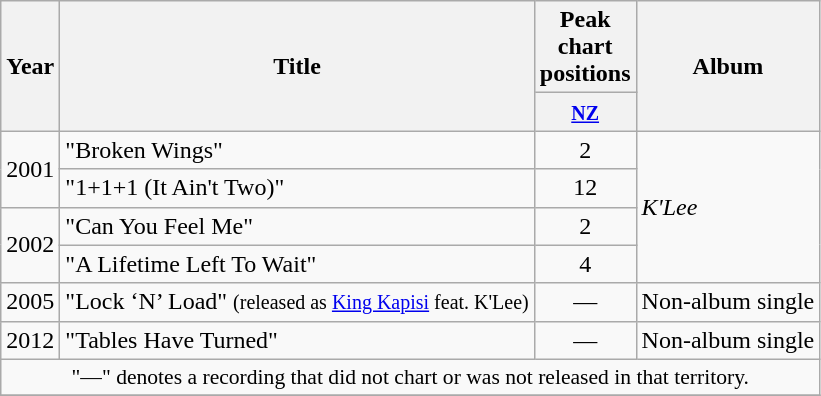<table class="wikitable plainrowheaders">
<tr>
<th rowspan="2"  width="1em">Year</th>
<th rowspan="2">Title</th>
<th width="3em">Peak chart positions</th>
<th rowspan="2">Album</th>
</tr>
<tr>
<th><small><a href='#'>NZ</a></small></th>
</tr>
<tr>
<td rowspan=2>2001</td>
<td>"Broken Wings"</td>
<td align="center">2</td>
<td rowspan=4><em>K'Lee</em></td>
</tr>
<tr>
<td>"1+1+1 (It Ain't Two)"</td>
<td align="center">12</td>
</tr>
<tr>
<td rowspan=2>2002</td>
<td>"Can You Feel Me"</td>
<td align="center">2</td>
</tr>
<tr>
<td>"A Lifetime Left To Wait"</td>
<td align="center">4</td>
</tr>
<tr>
<td>2005</td>
<td>"Lock ‘N’ Load" <small>(released as <a href='#'>King Kapisi</a> feat. K'Lee)</small></td>
<td align="center">—</td>
<td>Non-album single</td>
</tr>
<tr>
<td>2012</td>
<td>"Tables Have Turned"</td>
<td align="center">—</td>
<td>Non-album single</td>
</tr>
<tr>
<td colspan="4" style="font-size:90%" align="center">"—" denotes a recording that did not chart or was not released in that territory.</td>
</tr>
<tr>
</tr>
</table>
